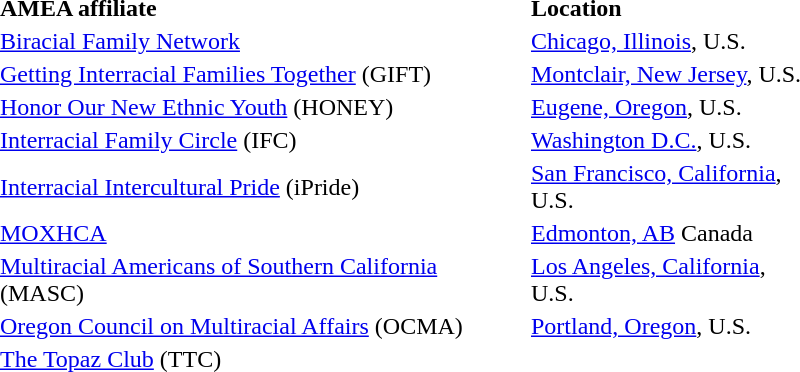<table cellpadding="0" cellspacing="4" border="0" width="600">
<tr ---->
<td width="50"></td>
<td width="350"><strong>AMEA affiliate</strong></td>
<td><strong>Location</strong></td>
</tr>
<tr ---->
<td width="50"></td>
<td><a href='#'>Biracial Family Network</a></td>
<td><a href='#'>Chicago, Illinois</a>, U.S.</td>
</tr>
<tr ---->
<td width="50"></td>
<td><a href='#'>Getting Interracial Families Together</a> (GIFT)</td>
<td><a href='#'>Montclair, New Jersey</a>, U.S.</td>
</tr>
<tr ---->
<td width="50"></td>
<td><a href='#'>Honor Our New Ethnic Youth</a> (HONEY)</td>
<td><a href='#'>Eugene, Oregon</a>, U.S.</td>
</tr>
<tr ---->
<td width="50"></td>
<td><a href='#'>Interracial Family Circle</a> (IFC)</td>
<td><a href='#'>Washington D.C.</a>, U.S.</td>
</tr>
<tr ---->
<td width="50"></td>
<td><a href='#'>Interracial Intercultural Pride</a> (iPride)</td>
<td><a href='#'>San Francisco, California</a>, U.S.</td>
</tr>
<tr ---->
<td width="50"></td>
<td><a href='#'>MOXHCA</a></td>
<td><a href='#'>Edmonton, AB</a> Canada</td>
</tr>
<tr ---->
<td width="50"></td>
<td><a href='#'>Multiracial Americans of Southern California</a> (MASC)</td>
<td><a href='#'>Los Angeles, California</a>, U.S.</td>
</tr>
<tr ---->
<td width="50"></td>
<td><a href='#'>Oregon Council on Multiracial Affairs</a> (OCMA)</td>
<td><a href='#'>Portland, Oregon</a>, U.S.</td>
</tr>
<tr ---->
<td width="50"></td>
<td><a href='#'>The Topaz Club</a> (TTC)</td>
<td></td>
</tr>
</table>
